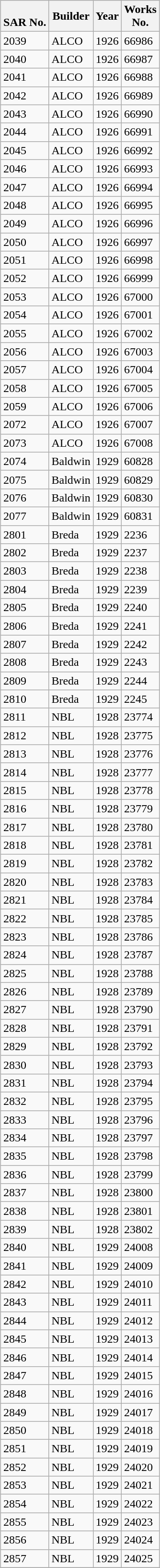<table class="wikitable collapsible collapsed sortable" style="margin:0.5em auto; font-size:100%;">
<tr>
<th><br>SAR No.</th>
<th>Builder<br></th>
<th>Year<br></th>
<th>Works<br>No.</th>
</tr>
<tr>
<td>2039 </td>
<td>ALCO</td>
<td>1926</td>
<td>66986</td>
</tr>
<tr>
<td>2040 </td>
<td>ALCO</td>
<td>1926</td>
<td>66987</td>
</tr>
<tr>
<td>2041 </td>
<td>ALCO</td>
<td>1926</td>
<td>66988</td>
</tr>
<tr>
<td>2042 </td>
<td>ALCO</td>
<td>1926</td>
<td>66989</td>
</tr>
<tr>
<td>2043 </td>
<td>ALCO</td>
<td>1926</td>
<td>66990</td>
</tr>
<tr>
<td>2044 </td>
<td>ALCO</td>
<td>1926</td>
<td>66991</td>
</tr>
<tr>
<td>2045 </td>
<td>ALCO</td>
<td>1926</td>
<td>66992</td>
</tr>
<tr>
<td>2046 </td>
<td>ALCO</td>
<td>1926</td>
<td>66993</td>
</tr>
<tr>
<td>2047 </td>
<td>ALCO</td>
<td>1926</td>
<td>66994</td>
</tr>
<tr>
<td>2048 </td>
<td>ALCO</td>
<td>1926</td>
<td>66995</td>
</tr>
<tr>
<td>2049 </td>
<td>ALCO</td>
<td>1926</td>
<td>66996</td>
</tr>
<tr>
<td>2050 </td>
<td>ALCO</td>
<td>1926</td>
<td>66997</td>
</tr>
<tr>
<td>2051 </td>
<td>ALCO</td>
<td>1926</td>
<td>66998</td>
</tr>
<tr>
<td>2052 </td>
<td>ALCO</td>
<td>1926</td>
<td>66999</td>
</tr>
<tr>
<td>2053 </td>
<td>ALCO</td>
<td>1926</td>
<td>67000</td>
</tr>
<tr>
<td>2054 </td>
<td>ALCO</td>
<td>1926</td>
<td>67001</td>
</tr>
<tr>
<td>2055 </td>
<td>ALCO</td>
<td>1926</td>
<td>67002</td>
</tr>
<tr>
<td>2056 </td>
<td>ALCO</td>
<td>1926</td>
<td>67003</td>
</tr>
<tr>
<td>2057 </td>
<td>ALCO</td>
<td>1926</td>
<td>67004</td>
</tr>
<tr>
<td>2058 </td>
<td>ALCO</td>
<td>1926</td>
<td>67005</td>
</tr>
<tr>
<td>2059 </td>
<td>ALCO</td>
<td>1926</td>
<td>67006</td>
</tr>
<tr>
<td>2072 </td>
<td>ALCO</td>
<td>1926</td>
<td>67007</td>
</tr>
<tr>
<td>2073 </td>
<td>ALCO</td>
<td>1926</td>
<td>67008</td>
</tr>
<tr>
<td>2074 </td>
<td>Baldwin</td>
<td>1929</td>
<td>60828</td>
</tr>
<tr>
<td>2075 </td>
<td>Baldwin</td>
<td>1929</td>
<td>60829</td>
</tr>
<tr>
<td>2076 </td>
<td>Baldwin</td>
<td>1929</td>
<td>60830</td>
</tr>
<tr>
<td>2077 </td>
<td>Baldwin</td>
<td>1929</td>
<td>60831</td>
</tr>
<tr>
<td>2801 </td>
<td>Breda</td>
<td>1929</td>
<td>2236</td>
</tr>
<tr>
<td>2802 </td>
<td>Breda</td>
<td>1929</td>
<td>2237</td>
</tr>
<tr>
<td>2803 </td>
<td>Breda</td>
<td>1929</td>
<td>2238</td>
</tr>
<tr>
<td>2804 </td>
<td>Breda</td>
<td>1929</td>
<td>2239</td>
</tr>
<tr>
<td>2805 </td>
<td>Breda</td>
<td>1929</td>
<td>2240</td>
</tr>
<tr>
<td>2806 </td>
<td>Breda</td>
<td>1929</td>
<td>2241</td>
</tr>
<tr>
<td>2807 </td>
<td>Breda</td>
<td>1929</td>
<td>2242</td>
</tr>
<tr>
<td>2808 </td>
<td>Breda</td>
<td>1929</td>
<td>2243</td>
</tr>
<tr>
<td>2809 </td>
<td>Breda</td>
<td>1929</td>
<td>2244</td>
</tr>
<tr>
<td>2810 </td>
<td>Breda</td>
<td>1929</td>
<td>2245</td>
</tr>
<tr>
<td>2811 </td>
<td>NBL</td>
<td>1928</td>
<td>23774</td>
</tr>
<tr>
<td>2812 </td>
<td>NBL</td>
<td>1928</td>
<td>23775</td>
</tr>
<tr>
<td>2813 </td>
<td>NBL</td>
<td>1928</td>
<td>23776</td>
</tr>
<tr>
<td>2814 </td>
<td>NBL</td>
<td>1928</td>
<td>23777</td>
</tr>
<tr>
<td>2815 </td>
<td>NBL</td>
<td>1928</td>
<td>23778</td>
</tr>
<tr>
<td>2816 </td>
<td>NBL</td>
<td>1928</td>
<td>23779</td>
</tr>
<tr>
<td>2817 </td>
<td>NBL</td>
<td>1928</td>
<td>23780</td>
</tr>
<tr>
<td>2818 </td>
<td>NBL</td>
<td>1928</td>
<td>23781</td>
</tr>
<tr>
<td>2819 </td>
<td>NBL</td>
<td>1928</td>
<td>23782</td>
</tr>
<tr>
<td>2820 </td>
<td>NBL</td>
<td>1928</td>
<td>23783</td>
</tr>
<tr>
<td>2821 </td>
<td>NBL</td>
<td>1928</td>
<td>23784</td>
</tr>
<tr>
<td>2822 </td>
<td>NBL</td>
<td>1928</td>
<td>23785</td>
</tr>
<tr>
<td>2823 </td>
<td>NBL</td>
<td>1928</td>
<td>23786</td>
</tr>
<tr>
<td>2824 </td>
<td>NBL</td>
<td>1928</td>
<td>23787</td>
</tr>
<tr>
<td>2825 </td>
<td>NBL</td>
<td>1928</td>
<td>23788</td>
</tr>
<tr>
<td>2826 </td>
<td>NBL</td>
<td>1928</td>
<td>23789</td>
</tr>
<tr>
<td>2827 </td>
<td>NBL</td>
<td>1928</td>
<td>23790</td>
</tr>
<tr>
<td>2828 </td>
<td>NBL</td>
<td>1928</td>
<td>23791</td>
</tr>
<tr>
<td>2829 </td>
<td>NBL</td>
<td>1928</td>
<td>23792</td>
</tr>
<tr>
<td>2830 </td>
<td>NBL</td>
<td>1928</td>
<td>23793</td>
</tr>
<tr>
<td>2831 </td>
<td>NBL</td>
<td>1928</td>
<td>23794</td>
</tr>
<tr>
<td>2832 </td>
<td>NBL</td>
<td>1928</td>
<td>23795</td>
</tr>
<tr>
<td>2833 </td>
<td>NBL</td>
<td>1928</td>
<td>23796</td>
</tr>
<tr>
<td>2834 </td>
<td>NBL</td>
<td>1928</td>
<td>23797</td>
</tr>
<tr>
<td>2835 </td>
<td>NBL</td>
<td>1928</td>
<td>23798</td>
</tr>
<tr>
<td>2836 </td>
<td>NBL</td>
<td>1928</td>
<td>23799</td>
</tr>
<tr>
<td>2837 </td>
<td>NBL</td>
<td>1928</td>
<td>23800</td>
</tr>
<tr>
<td>2838 </td>
<td>NBL</td>
<td>1928</td>
<td>23801</td>
</tr>
<tr>
<td>2839 </td>
<td>NBL</td>
<td>1928</td>
<td>23802</td>
</tr>
<tr>
<td>2840 </td>
<td>NBL</td>
<td>1929</td>
<td>24008</td>
</tr>
<tr>
<td>2841 </td>
<td>NBL</td>
<td>1929</td>
<td>24009</td>
</tr>
<tr>
<td>2842 </td>
<td>NBL</td>
<td>1929</td>
<td>24010</td>
</tr>
<tr>
<td>2843 </td>
<td>NBL</td>
<td>1929</td>
<td>24011</td>
</tr>
<tr>
<td>2844 </td>
<td>NBL</td>
<td>1929</td>
<td>24012</td>
</tr>
<tr>
<td>2845 </td>
<td>NBL</td>
<td>1929</td>
<td>24013</td>
</tr>
<tr>
<td>2846 </td>
<td>NBL</td>
<td>1929</td>
<td>24014</td>
</tr>
<tr>
<td>2847 </td>
<td>NBL</td>
<td>1929</td>
<td>24015</td>
</tr>
<tr>
<td>2848 </td>
<td>NBL</td>
<td>1929</td>
<td>24016</td>
</tr>
<tr>
<td>2849 </td>
<td>NBL</td>
<td>1929</td>
<td>24017</td>
</tr>
<tr>
<td>2850 </td>
<td>NBL</td>
<td>1929</td>
<td>24018</td>
</tr>
<tr>
<td>2851 </td>
<td>NBL</td>
<td>1929</td>
<td>24019</td>
</tr>
<tr>
<td>2852 </td>
<td>NBL</td>
<td>1929</td>
<td>24020</td>
</tr>
<tr>
<td>2853 </td>
<td>NBL</td>
<td>1929</td>
<td>24021</td>
</tr>
<tr>
<td>2854 </td>
<td>NBL</td>
<td>1929</td>
<td>24022</td>
</tr>
<tr>
<td>2855 </td>
<td>NBL</td>
<td>1929</td>
<td>24023</td>
</tr>
<tr>
<td>2856 </td>
<td>NBL</td>
<td>1929</td>
<td>24024</td>
</tr>
<tr>
<td>2857 </td>
<td>NBL</td>
<td>1929</td>
<td>24025</td>
</tr>
<tr>
</tr>
</table>
